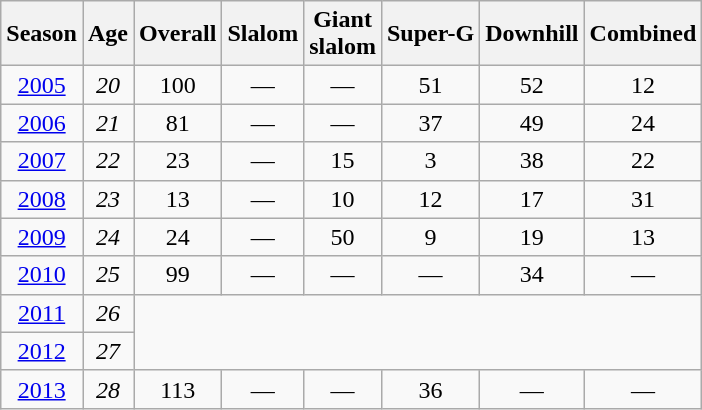<table class="wikitable" style="text-align:center; font-size:100%;">
<tr>
<th>Season</th>
<th>Age</th>
<th>Overall</th>
<th>Slalom</th>
<th>Giant<br>slalom</th>
<th>Super-G</th>
<th>Downhill</th>
<th>Combined</th>
</tr>
<tr>
<td><a href='#'>2005</a></td>
<td><em>20</em></td>
<td>100</td>
<td>—</td>
<td>—</td>
<td>51</td>
<td>52</td>
<td>12</td>
</tr>
<tr>
<td><a href='#'>2006</a></td>
<td><em>21</em></td>
<td>81</td>
<td>—</td>
<td>—</td>
<td>37</td>
<td>49</td>
<td>24</td>
</tr>
<tr>
<td><a href='#'>2007</a></td>
<td><em>22</em></td>
<td>23</td>
<td>—</td>
<td>15</td>
<td>3</td>
<td>38</td>
<td>22</td>
</tr>
<tr>
<td><a href='#'>2008</a></td>
<td><em>23</em></td>
<td>13</td>
<td>—</td>
<td>10</td>
<td>12</td>
<td>17</td>
<td>31</td>
</tr>
<tr>
<td><a href='#'>2009</a></td>
<td><em>24</em></td>
<td>24</td>
<td>—</td>
<td>50</td>
<td>9</td>
<td>19</td>
<td>13</td>
</tr>
<tr>
<td><a href='#'>2010</a></td>
<td><em>25</em></td>
<td>99</td>
<td>—</td>
<td>—</td>
<td>—</td>
<td>34</td>
<td>—</td>
</tr>
<tr>
<td><a href='#'>2011</a></td>
<td><em>26</em></td>
<td rowspan=2 colspan=6></td>
</tr>
<tr>
<td><a href='#'>2012</a></td>
<td><em>27</em></td>
</tr>
<tr>
<td><a href='#'>2013</a></td>
<td><em>28</em></td>
<td>113</td>
<td>—</td>
<td>—</td>
<td>36</td>
<td>—</td>
<td>—</td>
</tr>
</table>
